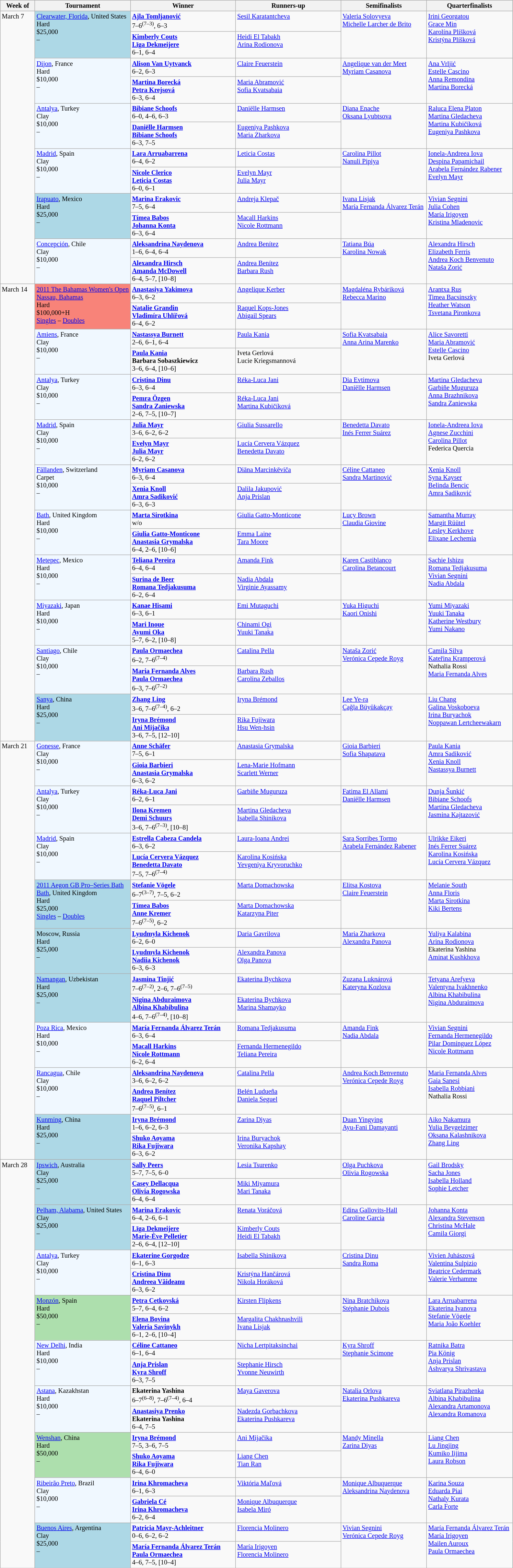<table class="wikitable" style="font-size:85%;">
<tr>
<th width="65">Week of</th>
<th style="width:190px;">Tournament</th>
<th style="width:210px;">Winner</th>
<th style="width:210px;">Runners-up</th>
<th style="width:170px;">Semifinalists</th>
<th style="width:170px;">Quarterfinalists</th>
</tr>
<tr valign=top>
<td rowspan=12>March 7</td>
<td rowspan="2" style="background:lightblue;"><a href='#'>Clearwater, Florida</a>, United States <br> Hard <br> $25,000 <br>  – </td>
<td> <strong><a href='#'>Ajla Tomljanović</a></strong> <br> 7–6<sup>(7–3)</sup>, 6–3</td>
<td> <a href='#'>Sesil Karatantcheva</a></td>
<td rowspan=2> <a href='#'>Valeria Solovyeva</a> <br>  <a href='#'>Michelle Larcher de Brito</a></td>
<td rowspan=2> <a href='#'>Irini Georgatou</a> <br>  <a href='#'>Grace Min</a> <br>  <a href='#'>Karolína Plíšková</a> <br>  <a href='#'>Kristýna Plíšková</a></td>
</tr>
<tr valign=top>
<td> <strong><a href='#'>Kimberly Couts</a> <br>  <a href='#'>Līga Dekmeijere</a></strong> <br> 6–1, 6–4</td>
<td> <a href='#'>Heidi El Tabakh</a> <br>  <a href='#'>Arina Rodionova</a></td>
</tr>
<tr valign=top>
<td rowspan="2" style="background:#f0f8ff;"><a href='#'>Dijon</a>, France <br> Hard <br> $10,000 <br>  – </td>
<td> <strong><a href='#'>Alison Van Uytvanck</a></strong> <br> 6–2, 6–3</td>
<td> <a href='#'>Claire Feuerstein</a></td>
<td rowspan=2> <a href='#'>Angelique van der Meet</a><br>  <a href='#'>Myriam Casanova</a></td>
<td rowspan=2> <a href='#'>Ana Vrljić</a> <br>  <a href='#'>Estelle Cascino</a> <br>  <a href='#'>Anna Remondina</a> <br>  <a href='#'>Martina Borecká</a></td>
</tr>
<tr valign=top>
<td> <strong><a href='#'>Martina Borecká</a> <br>  <a href='#'>Petra Krejsová</a></strong> <br> 6–3, 6–4</td>
<td> <a href='#'>Maria Abramović</a> <br>  <a href='#'>Sofia Kvatsabaia</a></td>
</tr>
<tr valign=top>
<td rowspan="2" style="background:#f0f8ff;"><a href='#'>Antalya</a>, Turkey <br> Clay <br> $10,000 <br>  – </td>
<td> <strong><a href='#'>Bibiane Schoofs</a></strong> <br> 6–0, 4–6, 6–3</td>
<td> <a href='#'>Daniëlle Harmsen</a></td>
<td rowspan=2> <a href='#'>Diana Enache</a> <br>  <a href='#'>Oksana Lyubtsova</a></td>
<td rowspan=2> <a href='#'>Raluca Elena Platon</a> <br>  <a href='#'>Martina Gledacheva</a> <br>  <a href='#'>Martina Kubičíková</a> <br>  <a href='#'>Eugeniya Pashkova</a></td>
</tr>
<tr valign=top>
<td> <strong><a href='#'>Daniëlle Harmsen</a> <br>  <a href='#'>Bibiane Schoofs</a></strong> <br> 6–3, 7–5</td>
<td> <a href='#'>Eugeniya Pashkova</a> <br>  <a href='#'>Maria Zharkova</a></td>
</tr>
<tr valign=top>
<td rowspan="2" style="background:#f0f8ff;"><a href='#'>Madrid</a>, Spain <br> Clay <br> $10,000 <br>  – </td>
<td> <strong><a href='#'>Lara Arruabarrena</a></strong> <br> 6–4, 6–2</td>
<td> <a href='#'>Leticia Costas</a></td>
<td rowspan=2> <a href='#'>Carolina Pillot</a> <br>  <a href='#'>Nanuli Pipiya</a></td>
<td rowspan=2> <a href='#'>Ionela-Andreea Iova</a> <br>  <a href='#'>Despina Papamichail</a> <br>  <a href='#'>Arabela Fernández Rabener</a> <br>  <a href='#'>Evelyn Mayr</a></td>
</tr>
<tr valign=top>
<td> <strong><a href='#'>Nicole Clerico</a> <br>  <a href='#'>Leticia Costas</a></strong> <br> 6–0, 6–1</td>
<td> <a href='#'>Evelyn Mayr</a> <br>  <a href='#'>Julia Mayr</a></td>
</tr>
<tr valign=top>
<td rowspan="2" style="background:lightblue;"><a href='#'>Irapuato</a>, Mexico <br> Hard <br> $25,000 <br>  – </td>
<td> <strong><a href='#'>Marina Erakovic</a></strong> <br> 7–5, 6–4</td>
<td> <a href='#'>Andreja Klepač</a></td>
<td rowspan=2> <a href='#'>Ivana Lisjak</a><br>  <a href='#'>María Fernanda Álvarez Terán</a></td>
<td rowspan=2> <a href='#'>Vivian Segnini</a> <br>  <a href='#'>Julia Cohen</a> <br>  <a href='#'>María Irigoyen</a><br>  <a href='#'>Kristina Mladenovic</a></td>
</tr>
<tr valign=top>
<td> <strong><a href='#'>Tímea Babos</a> <br>  <a href='#'>Johanna Konta</a></strong> <br> 6–3, 6–4</td>
<td> <a href='#'>Macall Harkins</a> <br>  <a href='#'>Nicole Rottmann</a></td>
</tr>
<tr valign=top>
<td rowspan="2" style="background:#f0f8ff;"><a href='#'>Concepción</a>, Chile <br> Clay <br> $10,000 <br>  – </td>
<td> <strong><a href='#'>Aleksandrina Naydenova</a></strong> <br> 1–6, 6–4, 6–4</td>
<td> <a href='#'>Andrea Benítez</a></td>
<td rowspan=2> <a href='#'>Tatiana Búa</a> <br>  <a href='#'>Karolina Nowak</a></td>
<td rowspan=2> <a href='#'>Alexandra Hirsch</a> <br>  <a href='#'>Elizabeth Ferris</a> <br>  <a href='#'>Andrea Koch Benvenuto</a> <br>  <a href='#'>Nataša Zorić</a></td>
</tr>
<tr valign=top>
<td> <strong><a href='#'>Alexandra Hirsch</a> <br>  <a href='#'>Amanda McDowell</a></strong> <br> 6–4, 5–7, [10–8]</td>
<td> <a href='#'>Andrea Benítez</a> <br>  <a href='#'>Barbara Rush</a></td>
</tr>
<tr valign=top>
<td rowspan=20>March 14</td>
<td rowspan="2" style="background:#f88379;"><a href='#'>2011 The Bahamas Women's Open</a> <br> <a href='#'>Nassau, Bahamas</a> <br> Hard <br> $100,000+H <br> <a href='#'>Singles</a> – <a href='#'>Doubles</a></td>
<td> <strong><a href='#'>Anastasiya Yakimova</a></strong> <br> 6–3, 6–2</td>
<td> <a href='#'>Angelique Kerber</a></td>
<td rowspan=2> <a href='#'>Magdaléna Rybáriková</a> <br>  <a href='#'>Rebecca Marino</a></td>
<td rowspan=2> <a href='#'>Arantxa Rus</a> <br>  <a href='#'>Timea Bacsinszky</a> <br>  <a href='#'>Heather Watson</a> <br>  <a href='#'>Tsvetana Pironkova</a></td>
</tr>
<tr valign=top>
<td> <strong><a href='#'>Natalie Grandin</a> <br>  <a href='#'>Vladimíra Uhlířová</a></strong> <br> 6–4, 6–2</td>
<td> <a href='#'>Raquel Kops-Jones</a> <br>  <a href='#'>Abigail Spears</a></td>
</tr>
<tr valign=top>
<td rowspan="2" style="background:#f0f8ff;"><a href='#'>Amiens</a>, France <br> Clay <br> $10,000 <br>  – </td>
<td> <strong><a href='#'>Nastassya Burnett</a></strong> <br> 2–6, 6–1, 6–4</td>
<td> <a href='#'>Paula Kania</a></td>
<td rowspan=2> <a href='#'>Sofia Kvatsabaia</a><br>  <a href='#'>Anna Arina Marenko</a></td>
<td rowspan=2> <a href='#'>Alice Savoretti</a> <br>  <a href='#'>Maria Abramović</a> <br>  <a href='#'>Estelle Cascino</a> <br>  Iveta Gerlová</td>
</tr>
<tr valign=top>
<td> <strong><a href='#'>Paula Kania</a> <br>  Barbara Sobaszkiewicz</strong> <br> 3–6, 6–4, [10–6]</td>
<td> Iveta Gerlová <br>  Lucie Kriegsmannová</td>
</tr>
<tr valign=top>
<td rowspan="2" style="background:#f0f8ff;"><a href='#'>Antalya</a>, Turkey <br> Clay <br> $10,000 <br>  – </td>
<td> <strong><a href='#'>Cristina Dinu</a></strong> <br> 6–3, 6–4</td>
<td> <a href='#'>Réka-Luca Jani</a></td>
<td rowspan=2> <a href='#'>Dia Evtimova</a><br>  <a href='#'>Daniëlle Harmsen</a></td>
<td rowspan=2> <a href='#'>Martina Gledacheva</a> <br>  <a href='#'>Garbiñe Muguruza</a> <br>  <a href='#'>Anna Brazhnikova</a> <br>  <a href='#'>Sandra Zaniewska</a></td>
</tr>
<tr valign=top>
<td> <strong><a href='#'>Pemra Özgen</a> <br>  <a href='#'>Sandra Zaniewska</a></strong> <br> 2–6, 7–5, [10–7]</td>
<td> <a href='#'>Réka-Luca Jani</a> <br>  <a href='#'>Martina Kubičíková</a></td>
</tr>
<tr valign=top>
<td rowspan="2" style="background:#f0f8ff;"><a href='#'>Madrid</a>, Spain <br> Clay <br> $10,000 <br>  – </td>
<td> <strong><a href='#'>Julia Mayr</a></strong> <br> 3–6, 6–2, 6–2</td>
<td> <a href='#'>Giulia Sussarello</a></td>
<td rowspan=2> <a href='#'>Benedetta Davato</a><br>  <a href='#'>Inés Ferrer Suárez</a></td>
<td rowspan=2> <a href='#'>Ionela-Andreea Iova</a> <br>  <a href='#'>Agnese Zucchini</a> <br>  <a href='#'>Carolina Pillot</a> <br>  Federica Quercia</td>
</tr>
<tr valign=top>
<td> <strong><a href='#'>Evelyn Mayr</a> <br>  <a href='#'>Julia Mayr</a></strong> <br> 6–2, 6–2</td>
<td> <a href='#'>Lucía Cervera Vázquez</a> <br>  <a href='#'>Benedetta Davato</a></td>
</tr>
<tr valign=top>
<td rowspan="2" style="background:#f0f8ff;"><a href='#'>Fällanden</a>, Switzerland <br> Carpet <br> $10,000 <br>  – </td>
<td> <strong><a href='#'>Myriam Casanova</a></strong> <br> 6–3, 6–4</td>
<td> <a href='#'>Diāna Marcinkēviča</a></td>
<td rowspan=2> <a href='#'>Céline Cattaneo</a> <br>  <a href='#'>Sandra Martinović</a></td>
<td rowspan=2> <a href='#'>Xenia Knoll</a> <br>  <a href='#'>Syna Kayser</a> <br>  <a href='#'>Belinda Bencic</a> <br>  <a href='#'>Amra Sadiković</a></td>
</tr>
<tr valign=top>
<td> <strong><a href='#'>Xenia Knoll</a> <br>  <a href='#'>Amra Sadiković</a></strong> <br> 6–3, 6–3</td>
<td> <a href='#'>Dalila Jakupović</a> <br>  <a href='#'>Anja Prislan</a></td>
</tr>
<tr valign=top>
<td rowspan="2" style="background:#f0f8ff;"><a href='#'>Bath</a>, United Kingdom <br> Hard <br> $10,000 <br>  – </td>
<td> <strong><a href='#'>Marta Sirotkina</a></strong> <br> w/o</td>
<td> <a href='#'>Giulia Gatto-Monticone</a></td>
<td rowspan=2> <a href='#'>Lucy Brown</a><br>  <a href='#'>Claudia Giovine</a></td>
<td rowspan=2> <a href='#'>Samantha Murray</a> <br>  <a href='#'>Margit Rüütel</a> <br>  <a href='#'>Lesley Kerkhove</a> <br>  <a href='#'>Elixane Lechemia</a></td>
</tr>
<tr valign=top>
<td> <strong><a href='#'>Giulia Gatto-Monticone</a><br>  <a href='#'>Anastasia Grymalska</a></strong> <br> 6–4, 2–6, [10–6]</td>
<td> <a href='#'>Emma Laine</a> <br>  <a href='#'>Tara Moore</a></td>
</tr>
<tr valign=top>
<td rowspan="2" style="background:#f0f8ff;"><a href='#'>Metepec</a>, Mexico <br> Hard <br> $10,000 <br>  – </td>
<td> <strong><a href='#'>Teliana Pereira</a></strong> <br> 6–4, 6–4</td>
<td> <a href='#'>Amanda Fink</a></td>
<td rowspan=2> <a href='#'>Karen Castiblanco</a><br>  <a href='#'>Carolina Betancourt</a></td>
<td rowspan=2> <a href='#'>Sachie Ishizu</a> <br>  <a href='#'>Romana Tedjakusuma</a> <br>  <a href='#'>Vivian Segnini</a> <br>  <a href='#'>Nadia Abdala</a></td>
</tr>
<tr valign=top>
<td> <strong><a href='#'>Surina de Beer</a> <br>  <a href='#'>Romana Tedjakusuma</a></strong> <br> 6–2, 6–4</td>
<td> <a href='#'>Nadia Abdala</a> <br>  <a href='#'>Virginie Ayassamy</a></td>
</tr>
<tr valign=top>
<td rowspan="2" style="background:#f0f8ff;"><a href='#'>Miyazaki</a>, Japan <br> Hard <br> $10,000 <br>  – </td>
<td> <strong><a href='#'>Kanae Hisami</a></strong> <br> 6–3, 6–1</td>
<td> <a href='#'>Emi Mutaguchi</a></td>
<td rowspan=2> <a href='#'>Yuka Higuchi</a><br>  <a href='#'>Kaori Onishi</a></td>
<td rowspan=2> <a href='#'>Yumi Miyazaki</a> <br>  <a href='#'>Yuuki Tanaka</a> <br>  <a href='#'>Katherine Westbury</a> <br>  <a href='#'>Yumi Nakano</a></td>
</tr>
<tr valign=top>
<td> <strong><a href='#'>Mari Inoue</a> <br>  <a href='#'>Ayumi Oka</a></strong> <br> 5–7, 6–2, [10–8]</td>
<td> <a href='#'>Chinami Ogi</a> <br>  <a href='#'>Yuuki Tanaka</a></td>
</tr>
<tr valign=top>
<td rowspan="2" style="background:#f0f8ff;"><a href='#'>Santiago</a>, Chile <br> Clay <br> $10,000 <br>  – </td>
<td> <strong><a href='#'>Paula Ormaechea</a></strong> <br> 6–2, 7–6<sup>(7–4)</sup></td>
<td> <a href='#'>Catalina Pella</a></td>
<td rowspan=2> <a href='#'>Nataša Zorić</a><br>  <a href='#'>Verónica Cepede Royg</a></td>
<td rowspan=2> <a href='#'>Camila Silva</a> <br>  <a href='#'>Kateřina Kramperová</a> <br>  Nathalia Rossi <br>  <a href='#'>Maria Fernanda Alves</a></td>
</tr>
<tr valign=top>
<td> <strong><a href='#'>Maria Fernanda Alves</a> <br>  <a href='#'>Paula Ormaechea</a></strong> <br> 6–3, 7–6<sup>(7–2)</sup></td>
<td> <a href='#'>Barbara Rush</a> <br>  <a href='#'>Carolina Zeballos</a></td>
</tr>
<tr valign=top>
<td rowspan="2" style="background:lightblue;"><a href='#'>Sanya</a>, China <br> Hard <br> $25,000 <br>  – </td>
<td> <strong><a href='#'>Zhang Ling</a> </strong> <br> 3–6, 7–6<sup>(7–4)</sup>, 6–2</td>
<td> <a href='#'>Iryna Brémond</a></td>
<td rowspan=2> <a href='#'>Lee Ye-ra</a><br>  <a href='#'>Çağla Büyükakçay</a></td>
<td rowspan=2> <a href='#'>Liu Chang</a> <br>  <a href='#'>Galina Voskoboeva</a> <br>  <a href='#'>Irina Buryachok</a> <br>  <a href='#'>Noppawan Lertcheewakarn</a></td>
</tr>
<tr valign=top>
<td> <strong><a href='#'>Iryna Brémond</a> <br>  <a href='#'>Ani Mijačika</a></strong> <br> 3–6, 7–5, [12–10]</td>
<td> <a href='#'>Rika Fujiwara</a> <br>  <a href='#'>Hsu Wen-hsin</a></td>
</tr>
<tr valign=top>
<td rowspan=18>March 21</td>
<td rowspan="2" style="background:#f0f8ff;"><a href='#'>Gonesse</a>, France <br> Clay <br> $10,000 <br>  – </td>
<td> <strong><a href='#'>Anne Schäfer</a></strong> <br> 7–5, 6–1</td>
<td> <a href='#'>Anastasia Grymalska</a></td>
<td rowspan=2> <a href='#'>Gioia Barbieri</a> <br>  <a href='#'>Sofia Shapatava</a></td>
<td rowspan=2> <a href='#'>Paula Kania</a> <br>  <a href='#'>Amra Sadiković</a> <br>  <a href='#'>Xenia Knoll</a> <br>  <a href='#'>Nastassya Burnett</a></td>
</tr>
<tr valign=top>
<td> <strong><a href='#'>Gioia Barbieri</a> <br>  <a href='#'>Anastasia Grymalska</a></strong> <br> 6–3, 6–2</td>
<td> <a href='#'>Lena-Marie Hofmann</a> <br>  <a href='#'>Scarlett Werner</a></td>
</tr>
<tr valign=top>
<td rowspan="2" style="background:#f0f8ff;"><a href='#'>Antalya</a>, Turkey <br> Clay <br> $10,000 <br>  – </td>
<td> <strong><a href='#'>Réka-Luca Jani</a></strong> <br> 6–2, 6–1</td>
<td> <a href='#'>Garbiñe Muguruza</a></td>
<td rowspan=2> <a href='#'>Fatima El Allami</a><br>  <a href='#'>Daniëlle Harmsen</a></td>
<td rowspan=2> <a href='#'>Dunja Šunkić</a> <br>  <a href='#'>Bibiane Schoofs</a> <br>  <a href='#'>Martina Gledacheva</a> <br>  <a href='#'>Jasmina Kajtazović</a></td>
</tr>
<tr valign=top>
<td> <strong><a href='#'>Ilona Kremen</a> <br>  <a href='#'>Demi Schuurs</a></strong> <br> 3–6, 7–6<sup>(7–3)</sup>, [10–8]</td>
<td> <a href='#'>Martina Gledacheva</a> <br>  <a href='#'>Isabella Shinikova</a></td>
</tr>
<tr valign=top>
<td rowspan="2" style="background:#f0f8ff;"><a href='#'>Madrid</a>, Spain <br> Clay <br> $10,000 <br>  – </td>
<td> <strong><a href='#'>Estrella Cabeza Candela</a></strong> <br> 6–3, 6–2</td>
<td> <a href='#'>Laura-Ioana Andrei</a></td>
<td rowspan=2> <a href='#'>Sara Sorribes Tormo</a> <br>  <a href='#'>Arabela Fernández Rabener</a></td>
<td rowspan=2> <a href='#'>Ulrikke Eikeri</a> <br>  <a href='#'>Inés Ferrer Suárez</a> <br>  <a href='#'>Karolina Kosińska</a> <br>  <a href='#'>Lucía Cervera Vázquez</a></td>
</tr>
<tr valign=top>
<td> <strong><a href='#'>Lucía Cervera Vázquez</a> <br>  <a href='#'>Benedetta Davato</a></strong> <br> 7–5, 7–6<sup>(7–4)</sup></td>
<td> <a href='#'>Karolina Kosińska</a> <br>  <a href='#'>Yevgeniya Kryvoruchko</a></td>
</tr>
<tr valign=top>
<td rowspan="2" style="background:lightblue;"><a href='#'>2011 Aegon GB Pro–Series Bath</a> <br> <a href='#'>Bath</a>, United Kingdom <br> Hard <br> $25,000 <br> <a href='#'>Singles</a> – <a href='#'>Doubles</a></td>
<td> <strong><a href='#'>Stefanie Vögele</a></strong> <br> 6–7<sup>(3–7)</sup>, 7–5, 6–2</td>
<td> <a href='#'>Marta Domachowska</a></td>
<td rowspan=2> <a href='#'>Elitsa Kostova</a> <br>  <a href='#'>Claire Feuerstein</a></td>
<td rowspan=2> <a href='#'>Melanie South</a> <br>  <a href='#'>Anna Floris</a> <br>  <a href='#'>Marta Sirotkina</a> <br>  <a href='#'>Kiki Bertens</a></td>
</tr>
<tr valign=top>
<td> <strong><a href='#'>Tímea Babos</a> <br>  <a href='#'>Anne Kremer</a></strong> <br> 7–6<sup>(7–5)</sup>, 6–2</td>
<td> <a href='#'>Marta Domachowska</a> <br>  <a href='#'>Katarzyna Piter</a></td>
</tr>
<tr valign=top>
<td rowspan="2" style="background:lightblue;">Moscow, Russia <br> Hard <br> $25,000 <br>  – </td>
<td> <strong><a href='#'>Lyudmyla Kichenok</a></strong> <br> 6–2, 6–0</td>
<td> <a href='#'>Daria Gavrilova</a></td>
<td rowspan=2> <a href='#'>Maria Zharkova</a> <br>  <a href='#'>Alexandra Panova</a></td>
<td rowspan=2> <a href='#'>Yuliya Kalabina</a> <br>  <a href='#'>Arina Rodionova</a> <br>  Ekaterina Yashina <br>  <a href='#'>Aminat Kushkhova</a></td>
</tr>
<tr valign=top>
<td> <strong><a href='#'>Lyudmyla Kichenok</a> <br>  <a href='#'>Nadiia Kichenok</a></strong> <br> 6–3, 6–3</td>
<td> <a href='#'>Alexandra Panova</a> <br>  <a href='#'>Olga Panova</a></td>
</tr>
<tr valign=top>
<td rowspan="2" style="background:lightblue;"><a href='#'>Namangan</a>, Uzbekistan <br> Hard <br> $25,000 <br>  – </td>
<td> <strong><a href='#'>Jasmina Tinjić</a></strong> <br> 7–6<sup>(7–2)</sup>, 2–6, 7–6<sup>(7–5)</sup></td>
<td> <a href='#'>Ekaterina Bychkova</a></td>
<td rowspan=2> <a href='#'>Zuzana Luknárová</a> <br>  <a href='#'>Kateryna Kozlova</a></td>
<td rowspan=2> <a href='#'>Tetyana Arefyeva</a> <br>  <a href='#'>Valentyna Ivakhnenko</a> <br>  <a href='#'>Albina Khabibulina</a> <br>  <a href='#'>Nigina Abduraimova</a></td>
</tr>
<tr valign=top>
<td> <strong><a href='#'>Nigina Abduraimova</a> <br>  <a href='#'>Albina Khabibulina</a></strong> <br> 4–6, 7–6<sup>(7–4)</sup>, [10–8]</td>
<td> <a href='#'>Ekaterina Bychkova</a> <br>  <a href='#'>Marina Shamayko</a></td>
</tr>
<tr valign=top>
<td rowspan="2" style="background:#f0f8ff;"><a href='#'>Poza Rica</a>, Mexico <br> Hard <br> $10,000 <br>  – </td>
<td> <strong><a href='#'>María Fernanda Álvarez Terán</a></strong> <br> 6–3, 6–4</td>
<td> <a href='#'>Romana Tedjakusuma</a></td>
<td rowspan=2> <a href='#'>Amanda Fink</a> <br>  <a href='#'>Nadia Abdala</a></td>
<td rowspan=2> <a href='#'>Vivian Segnini</a> <br>  <a href='#'>Fernanda Hermenegildo</a> <br>  <a href='#'>Pilar Domínguez López</a> <br>  <a href='#'>Nicole Rottmann</a></td>
</tr>
<tr valign=top>
<td> <strong><a href='#'>Macall Harkins</a> <br>  <a href='#'>Nicole Rottmann</a></strong> <br> 6–2, 6–4</td>
<td> <a href='#'>Fernanda Hermenegildo</a> <br>  <a href='#'>Teliana Pereira</a></td>
</tr>
<tr valign=top>
<td rowspan="2" style="background:#f0f8ff;"><a href='#'>Rancagua</a>, Chile <br> Clay <br> $10,000 <br>  – </td>
<td> <strong><a href='#'>Aleksandrina Naydenova</a></strong> <br> 3–6, 6–2, 6–2</td>
<td> <a href='#'>Catalina Pella</a></td>
<td rowspan=2> <a href='#'>Andrea Koch Benvenuto</a> <br>  <a href='#'>Verónica Cepede Royg</a></td>
<td rowspan=2> <a href='#'>Maria Fernanda Alves</a> <br>  <a href='#'>Gaia Sanesi</a> <br>  <a href='#'>Isabella Robbiani</a> <br>  Nathalia Rossi</td>
</tr>
<tr valign=top>
<td> <strong><a href='#'>Andrea Benítez</a> <br>  <a href='#'>Raquel Piltcher</a></strong> <br> 7–6<sup>(7–5)</sup>, 6–1</td>
<td> <a href='#'>Belén Ludueña</a> <br>  <a href='#'>Daniela Seguel</a></td>
</tr>
<tr valign=top>
<td rowspan="2" style="background:lightblue;"><a href='#'>Kunming</a>, China <br> Hard <br> $25,000 <br>  – </td>
<td> <strong><a href='#'>Iryna Brémond</a></strong> <br> 1–6, 6–2, 6–3</td>
<td> <a href='#'>Zarina Diyas</a></td>
<td rowspan=2> <a href='#'>Duan Yingying</a><br>  <a href='#'>Ayu-Fani Damayanti</a></td>
<td rowspan=2> <a href='#'>Aiko Nakamura</a> <br>  <a href='#'>Yulia Beygelzimer</a> <br>  <a href='#'>Oksana Kalashnikova</a><br>  <a href='#'>Zhang Ling</a></td>
</tr>
<tr valign=top>
<td> <strong><a href='#'>Shuko Aoyama</a> <br>  <a href='#'>Rika Fujiwara</a></strong> <br> 6–3, 6–2</td>
<td> <a href='#'>Irina Buryachok</a> <br>  <a href='#'>Veronika Kapshay</a></td>
</tr>
<tr valign=top>
<td rowspan=22>March 28</td>
<td rowspan="2" style="background:lightblue;"><a href='#'>Ipswich</a>, Australia <br> Clay <br> $25,000 <br>  – </td>
<td> <strong><a href='#'>Sally Peers</a></strong> <br> 5–7, 7–5, 6–0</td>
<td> <a href='#'>Lesia Tsurenko</a></td>
<td rowspan=2> <a href='#'>Olga Puchkova</a> <br>  <a href='#'>Olivia Rogowska</a></td>
<td rowspan=2> <a href='#'>Gail Brodsky</a> <br>  <a href='#'>Sacha Jones</a> <br>  <a href='#'>Isabella Holland</a> <br>  <a href='#'>Sophie Letcher</a></td>
</tr>
<tr valign=top>
<td> <strong><a href='#'>Casey Dellacqua</a> <br>  <a href='#'>Olivia Rogowska</a></strong> <br> 6–4, 6–4</td>
<td> <a href='#'>Miki Miyamura</a> <br>  <a href='#'>Mari Tanaka</a></td>
</tr>
<tr valign=top>
<td rowspan="2" style="background:lightblue;"><a href='#'>Pelham, Alabama</a>, United States <br> Clay <br> $25,000 <br>  – </td>
<td> <strong><a href='#'>Marina Erakovic</a></strong> <br> 6–4, 2–6, 6–1</td>
<td> <a href='#'>Renata Voráčová</a></td>
<td rowspan=2> <a href='#'>Edina Gallovits-Hall</a> <br>  <a href='#'>Caroline Garcia</a></td>
<td rowspan=2> <a href='#'>Johanna Konta</a> <br>  <a href='#'>Alexandra Stevenson</a> <br>  <a href='#'>Christina McHale</a> <br>  <a href='#'>Camila Giorgi</a></td>
</tr>
<tr valign=top>
<td> <strong><a href='#'>Līga Dekmeijere</a> <br>  <a href='#'>Marie-Ève Pelletier</a></strong> <br> 2–6, 6–4, [12–10]</td>
<td> <a href='#'>Kimberly Couts</a> <br>  <a href='#'>Heidi El Tabakh</a></td>
</tr>
<tr valign=top>
<td rowspan="2" style="background:#f0f8ff;"><a href='#'>Antalya</a>, Turkey <br> Clay <br> $10,000 <br>  – </td>
<td> <strong><a href='#'>Ekaterine Gorgodze</a></strong> <br> 6–1, 6–3</td>
<td> <a href='#'>Isabella Shinikova</a></td>
<td rowspan=2> <a href='#'>Cristina Dinu</a> <br>  <a href='#'>Sandra Roma</a></td>
<td rowspan=2> <a href='#'>Vivien Juhászová</a> <br>  <a href='#'>Valentina Sulpizio</a> <br>  <a href='#'>Beatrice Cedermark</a> <br>  <a href='#'>Valerie Verhamme</a></td>
</tr>
<tr valign=top>
<td> <strong><a href='#'>Cristina Dinu</a> <br>  <a href='#'>Andreea Văideanu</a></strong> <br> 6–3, 6–2</td>
<td> <a href='#'>Kristýna Hančárová</a> <br>  <a href='#'>Nikola Horáková</a></td>
</tr>
<tr valign=top>
<td rowspan="2" style="background:#addfad;"><a href='#'>Monzón</a>, Spain <br> Hard <br> $50,000 <br>  – </td>
<td> <strong><a href='#'>Petra Cetkovská</a></strong> <br> 5–7, 6–4, 6–2</td>
<td> <a href='#'>Kirsten Flipkens</a></td>
<td rowspan=2> <a href='#'>Nina Bratchikova</a> <br>  <a href='#'>Stéphanie Dubois</a></td>
<td rowspan=2> <a href='#'>Lara Arruabarrena</a> <br>  <a href='#'>Ekaterina Ivanova</a> <br>  <a href='#'>Stefanie Vögele</a> <br>  <a href='#'>Maria João Koehler</a></td>
</tr>
<tr valign=top>
<td> <strong><a href='#'>Elena Bovina</a> <br>  <a href='#'>Valeria Savinykh</a></strong> <br> 6–1, 2–6, [10–4]</td>
<td> <a href='#'>Margalita Chakhnashvili</a> <br>  <a href='#'>Ivana Lisjak</a></td>
</tr>
<tr valign=top>
<td rowspan="2" style="background:#f0f8ff;"><a href='#'>New Delhi</a>, India <br> Hard <br> $10,000 <br>  – </td>
<td> <strong><a href='#'>Céline Cattaneo</a></strong> <br> 6–1, 6–4</td>
<td> <a href='#'>Nicha Lertpitaksinchai</a></td>
<td rowspan=2> <a href='#'>Kyra Shroff</a> <br>  <a href='#'>Stephanie Scimone</a></td>
<td rowspan=2> <a href='#'>Ratnika Batra</a> <br>  <a href='#'>Pia König</a> <br>  <a href='#'>Anja Prislan</a> <br>  <a href='#'>Ashvarya Shrivastava</a></td>
</tr>
<tr valign=top>
<td> <strong><a href='#'>Anja Prislan</a> <br>  <a href='#'>Kyra Shroff</a></strong> <br> 6–3, 7–5</td>
<td> <a href='#'>Stephanie Hirsch</a> <br>  <a href='#'>Yvonne Neuwirth</a></td>
</tr>
<tr valign=top>
<td rowspan="2" style="background:#f0f8ff;"><a href='#'>Astana</a>, Kazakhstan <br> Hard <br> $10,000 <br>  – </td>
<td> <strong>Ekaterina Yashina</strong> <br> 6–7<sup>(6–8)</sup>, 7–6<sup>(7–4)</sup>, 6–4</td>
<td> <a href='#'>Maya Gaverova</a></td>
<td rowspan=2> <a href='#'>Natalia Orlova</a> <br>  <a href='#'>Ekaterina Pushkareva</a></td>
<td rowspan=2> <a href='#'>Sviatlana Pirazhenka</a> <br>  <a href='#'>Albina Khabibulina</a> <br>  <a href='#'>Alexandra Artamonova</a> <br>  <a href='#'>Alexandra Romanova</a></td>
</tr>
<tr valign=top>
<td> <strong><a href='#'>Anastasiya Prenko</a> <br>  Ekaterina Yashina</strong> <br> 6–4, 7–5</td>
<td> <a href='#'>Nadezda Gorbachkova</a> <br>  <a href='#'>Ekaterina Pushkareva</a></td>
</tr>
<tr valign=top>
<td rowspan="2" style="background:#addfad;"><a href='#'>Wenshan</a>, China <br> Hard <br> $50,000 <br>  – </td>
<td> <strong><a href='#'>Iryna Brémond</a></strong> <br> 7–5, 3–6, 7–5</td>
<td> <a href='#'>Ani Mijačika</a></td>
<td rowspan=2> <a href='#'>Mandy Minella</a><br>  <a href='#'>Zarina Diyas</a></td>
<td rowspan=2> <a href='#'>Liang Chen</a> <br>  <a href='#'>Lu Jingjing</a> <br>  <a href='#'>Kumiko Iijima</a> <br>  <a href='#'>Laura Robson</a></td>
</tr>
<tr valign=top>
<td> <strong><a href='#'>Shuko Aoyama</a> <br>  <a href='#'>Rika Fujiwara</a></strong> <br> 6–4, 6–0</td>
<td> <a href='#'>Liang Chen</a> <br>  <a href='#'>Tian Ran</a></td>
</tr>
<tr valign=top>
<td rowspan="2" style="background:#f0f8ff;"><a href='#'>Ribeirão Preto</a>, Brazil <br> Clay <br> $10,000 <br>  – </td>
<td> <strong><a href='#'>Irina Khromacheva</a></strong> <br> 6–1, 6–3</td>
<td> <a href='#'>Viktória Maľová</a></td>
<td rowspan=2> <a href='#'>Monique Albuquerque</a> <br>  <a href='#'>Aleksandrina Naydenova</a></td>
<td rowspan=2> <a href='#'>Karina Souza</a> <br>  <a href='#'>Eduarda Piai</a> <br>  <a href='#'>Nathaly Kurata</a> <br>  <a href='#'>Carla Forte</a></td>
</tr>
<tr valign=top>
<td> <strong><a href='#'>Gabriela Cé</a> <br>  <a href='#'>Irina Khromacheva</a></strong> <br> 6–2, 6–4</td>
<td> <a href='#'>Monique Albuquerque</a> <br>  <a href='#'>Isabela Miró</a></td>
</tr>
<tr valign=top>
<td rowspan="2" style="background:lightblue;"><a href='#'>Buenos Aires</a>, Argentina <br> Clay <br> $25,000 <br>  – </td>
<td> <strong><a href='#'>Patricia Mayr-Achleitner</a></strong> <br> 0–6, 6–2, 6–2</td>
<td> <a href='#'>Florencia Molinero</a></td>
<td rowspan=2> <a href='#'>Vivian Segnini</a> <br>  <a href='#'>Verónica Cepede Royg</a></td>
<td rowspan=2> <a href='#'>María Fernanda Álvarez Terán</a> <br>  <a href='#'>María Irigoyen</a> <br>  <a href='#'>Mailen Auroux</a> <br>  <a href='#'>Paula Ormaechea</a></td>
</tr>
<tr valign=top>
<td> <strong><a href='#'>María Fernanda Álvarez Terán</a> <br>  <a href='#'>Paula Ormaechea</a></strong> <br> 4–6, 7–5, [10–4]</td>
<td> <a href='#'>María Irigoyen</a> <br>  <a href='#'>Florencia Molinero</a></td>
</tr>
</table>
